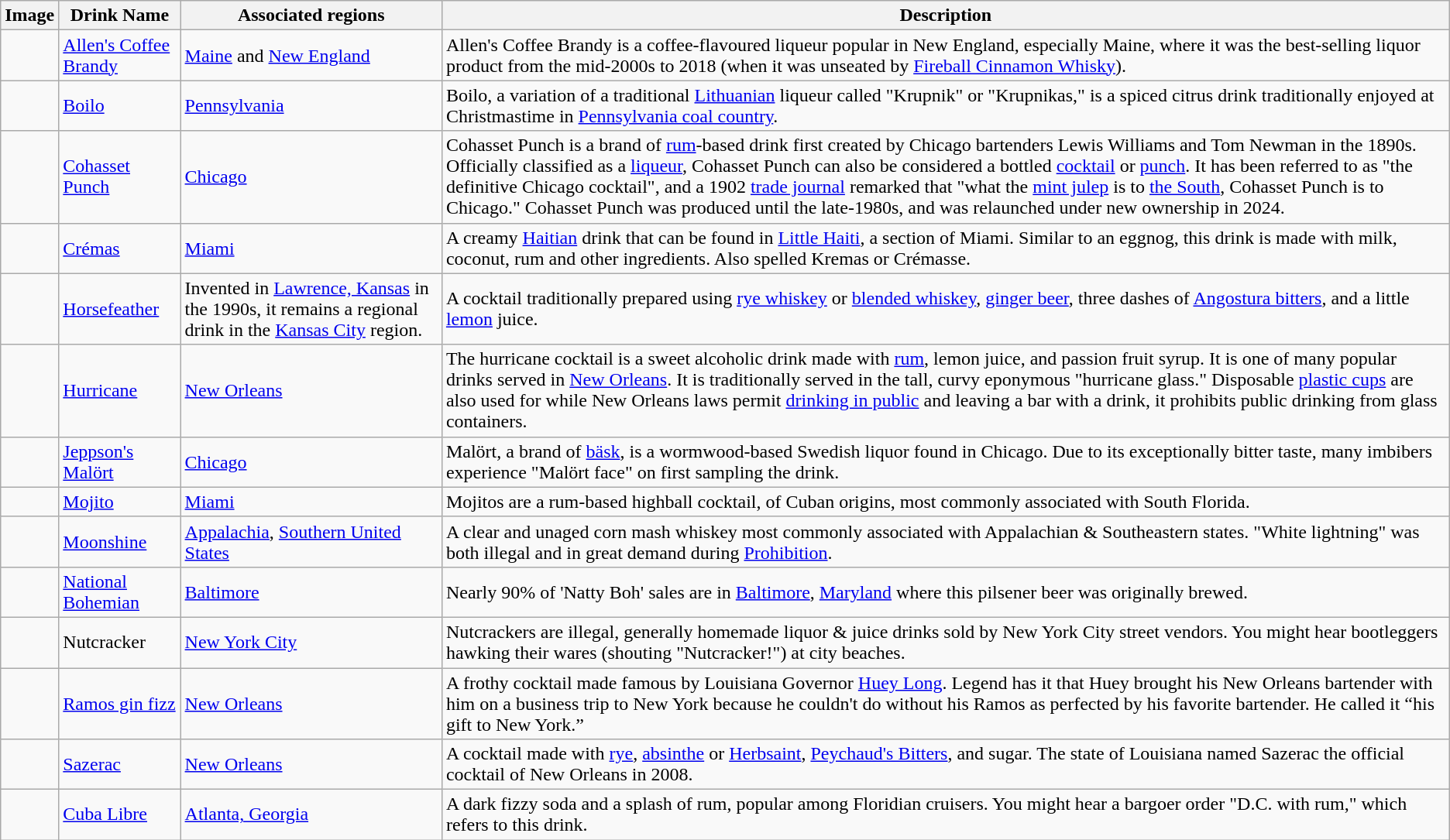<table class="wikitable sortable">
<tr>
<th class="unsortable">Image</th>
<th>Drink Name</th>
<th>Associated regions</th>
<th class="unsortable">Description</th>
</tr>
<tr>
<td></td>
<td><a href='#'>Allen's Coffee Brandy</a></td>
<td><a href='#'>Maine</a> and <a href='#'>New England</a></td>
<td>Allen's Coffee Brandy is a coffee-flavoured liqueur popular in New England, especially Maine, where it was the best-selling liquor product from the mid-2000s to 2018 (when it was unseated by <a href='#'>Fireball Cinnamon Whisky</a>).</td>
</tr>
<tr>
<td></td>
<td><a href='#'>Boilo</a></td>
<td><a href='#'>Pennsylvania</a></td>
<td>Boilo, a variation of a traditional <a href='#'>Lithuanian</a> liqueur called "Krupnik" or "Krupnikas," is a spiced citrus drink traditionally enjoyed at Christmastime in <a href='#'>Pennsylvania coal country</a>.</td>
</tr>
<tr>
<td></td>
<td><a href='#'>Cohasset Punch</a></td>
<td><a href='#'>Chicago</a></td>
<td>Cohasset Punch is a brand of <a href='#'>rum</a>-based drink first created by Chicago bartenders Lewis Williams and Tom Newman in the 1890s. Officially classified as a <a href='#'>liqueur</a>, Cohasset Punch can also be considered a bottled <a href='#'>cocktail</a> or <a href='#'>punch</a>. It has been referred to as "the definitive Chicago cocktail", and a 1902 <a href='#'>trade journal</a> remarked that "what the <a href='#'>mint julep</a> is to <a href='#'>the South</a>, Cohasset Punch is to Chicago." Cohasset Punch was produced until the late-1980s, and was relaunched under new ownership in 2024.</td>
</tr>
<tr>
<td></td>
<td><a href='#'>Crémas</a></td>
<td><a href='#'>Miami</a></td>
<td>A creamy <a href='#'>Haitian</a> drink that can be found in <a href='#'>Little Haiti</a>, a section of Miami. Similar to an eggnog, this drink is made with milk, coconut, rum and other ingredients. Also spelled Kremas or Crémasse.</td>
</tr>
<tr>
<td></td>
<td><a href='#'>Horsefeather</a></td>
<td>Invented in <a href='#'>Lawrence, Kansas</a> in the 1990s, it remains a regional drink in the <a href='#'>Kansas City</a> region.</td>
<td>A cocktail traditionally prepared using <a href='#'>rye whiskey</a> or <a href='#'>blended whiskey</a>, <a href='#'>ginger beer</a>, three dashes of <a href='#'>Angostura bitters</a>, and a little <a href='#'>lemon</a> juice.</td>
</tr>
<tr>
<td></td>
<td><a href='#'>Hurricane</a></td>
<td><a href='#'>New Orleans</a></td>
<td>The hurricane cocktail is a sweet alcoholic drink made with <a href='#'>rum</a>, lemon juice, and passion fruit syrup. It is one of many popular drinks served in <a href='#'>New Orleans</a>. It is traditionally served in the tall, curvy eponymous "hurricane glass." Disposable <a href='#'>plastic cups</a> are also used for while New Orleans laws permit <a href='#'>drinking in public</a> and leaving a bar with a drink, it prohibits public drinking from glass containers.</td>
</tr>
<tr>
<td></td>
<td><a href='#'>Jeppson's Malört</a></td>
<td><a href='#'>Chicago</a></td>
<td>Malört, a brand of <a href='#'>bäsk</a>, is a wormwood-based Swedish liquor found in Chicago. Due to its exceptionally bitter taste, many imbibers experience "Malört face" on first sampling the drink.</td>
</tr>
<tr>
<td></td>
<td><a href='#'>Mojito</a></td>
<td><a href='#'>Miami</a></td>
<td>Mojitos are a rum-based highball cocktail, of Cuban origins, most commonly associated with South Florida.</td>
</tr>
<tr>
<td></td>
<td><a href='#'>Moonshine</a></td>
<td><a href='#'>Appalachia</a>, <a href='#'>Southern United States</a></td>
<td>A clear and unaged corn mash whiskey most commonly associated with Appalachian & Southeastern states. "White lightning" was both illegal and in great demand during <a href='#'>Prohibition</a>.</td>
</tr>
<tr>
<td></td>
<td><a href='#'>National Bohemian</a></td>
<td><a href='#'>Baltimore</a></td>
<td>Nearly 90% of 'Natty Boh' sales are in <a href='#'>Baltimore</a>, <a href='#'>Maryland</a> where this pilsener beer was originally brewed.</td>
</tr>
<tr>
<td></td>
<td>Nutcracker</td>
<td><a href='#'>New York City</a></td>
<td>Nutcrackers are illegal, generally homemade liquor & juice drinks sold by New York City street vendors. You might hear bootleggers hawking their wares (shouting "Nutcracker!") at city beaches.</td>
</tr>
<tr>
<td></td>
<td><a href='#'>Ramos gin fizz</a></td>
<td><a href='#'>New Orleans</a></td>
<td>A frothy cocktail made famous by Louisiana Governor <a href='#'>Huey Long</a>. Legend has it that Huey brought his New Orleans bartender with him on a business trip to New York because he couldn't do without his Ramos as perfected by his favorite bartender. He called it “his gift to New York.”</td>
</tr>
<tr>
<td></td>
<td><a href='#'>Sazerac</a></td>
<td><a href='#'>New Orleans</a></td>
<td>A cocktail made with <a href='#'>rye</a>, <a href='#'>absinthe</a> or <a href='#'>Herbsaint</a>, <a href='#'>Peychaud's Bitters</a>, and sugar. The state of Louisiana named Sazerac the official cocktail of New Orleans in 2008.</td>
</tr>
<tr>
<td></td>
<td><a href='#'>Cuba Libre</a></td>
<td><a href='#'>Atlanta, Georgia</a></td>
<td>A dark fizzy soda and a splash of rum, popular among Floridian cruisers. You might hear a bargoer order "D.C. with rum," which refers to this drink.</td>
</tr>
</table>
